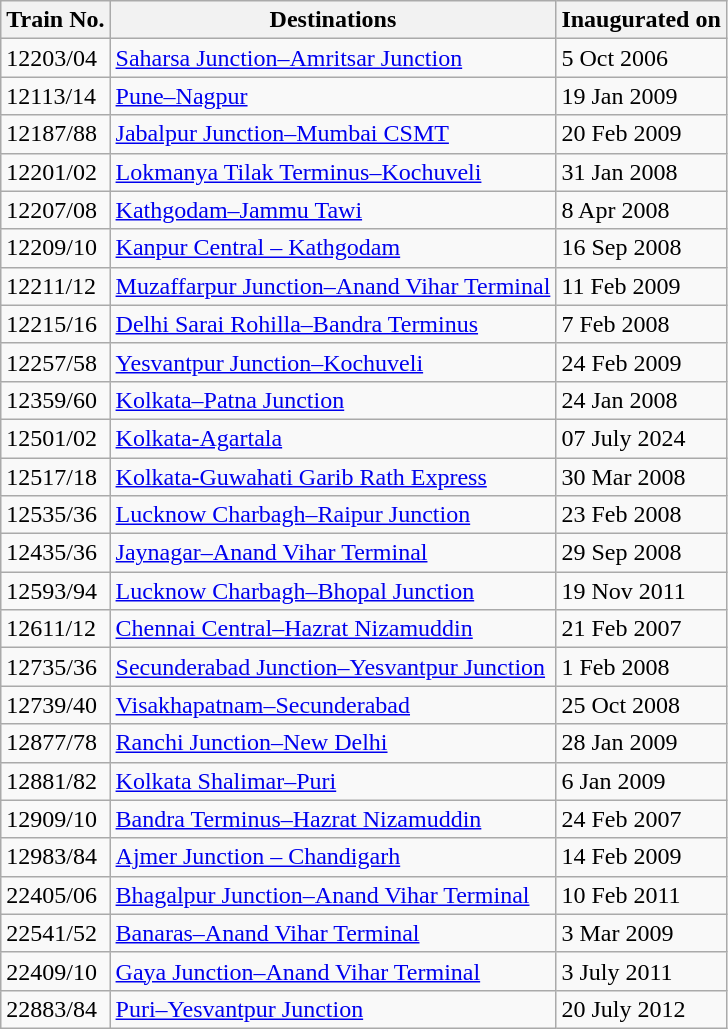<table class="wikitable sortable">
<tr>
<th>Train No.</th>
<th>Destinations</th>
<th>Inaugurated on</th>
</tr>
<tr>
<td>12203/04</td>
<td><a href='#'>Saharsa Junction–Amritsar Junction</a></td>
<td>5 Oct 2006</td>
</tr>
<tr>
<td>12113/14</td>
<td><a href='#'>Pune–Nagpur</a></td>
<td>19 Jan 2009</td>
</tr>
<tr>
<td>12187/88</td>
<td><a href='#'>Jabalpur Junction–Mumbai CSMT</a></td>
<td>20 Feb 2009</td>
</tr>
<tr>
<td>12201/02</td>
<td><a href='#'>Lokmanya Tilak Terminus–Kochuveli</a></td>
<td>31 Jan 2008</td>
</tr>
<tr>
<td>12207/08</td>
<td><a href='#'>Kathgodam–Jammu Tawi</a></td>
<td>8 Apr 2008</td>
</tr>
<tr>
<td>12209/10</td>
<td><a href='#'>Kanpur Central – Kathgodam</a></td>
<td>16 Sep 2008</td>
</tr>
<tr>
<td>12211/12</td>
<td><a href='#'>Muzaffarpur Junction–Anand Vihar Terminal</a></td>
<td>11 Feb 2009</td>
</tr>
<tr>
<td>12215/16</td>
<td><a href='#'>Delhi Sarai Rohilla–Bandra Terminus</a></td>
<td>7 Feb 2008</td>
</tr>
<tr>
<td>12257/58</td>
<td><a href='#'>Yesvantpur Junction–Kochuveli</a></td>
<td>24 Feb 2009</td>
</tr>
<tr>
<td>12359/60</td>
<td><a href='#'>Kolkata–Patna Junction</a></td>
<td>24 Jan 2008</td>
</tr>
<tr>
<td>12501/02</td>
<td><a href='#'>Kolkata-Agartala</a></td>
<td>07 July 2024</td>
</tr>
<tr>
<td>12517/18</td>
<td><a href='#'>Kolkata-Guwahati Garib Rath Express</a></td>
<td>30 Mar 2008</td>
</tr>
<tr>
<td>12535/36</td>
<td><a href='#'>Lucknow Charbagh–Raipur Junction</a></td>
<td>23 Feb 2008</td>
</tr>
<tr>
<td>12435/36</td>
<td><a href='#'>Jaynagar–Anand Vihar Terminal</a></td>
<td>29 Sep 2008</td>
</tr>
<tr>
<td>12593/94</td>
<td><a href='#'>Lucknow Charbagh–Bhopal Junction</a></td>
<td>19 Nov 2011</td>
</tr>
<tr>
<td>12611/12</td>
<td><a href='#'>Chennai Central–Hazrat Nizamuddin</a></td>
<td>21 Feb 2007</td>
</tr>
<tr>
<td>12735/36</td>
<td><a href='#'>Secunderabad Junction–Yesvantpur Junction</a></td>
<td>1 Feb 2008</td>
</tr>
<tr>
<td>12739/40</td>
<td><a href='#'>Visakhapatnam–Secunderabad</a></td>
<td>25 Oct 2008</td>
</tr>
<tr>
<td>12877/78</td>
<td><a href='#'>Ranchi Junction–New Delhi</a></td>
<td>28 Jan 2009</td>
</tr>
<tr>
<td>12881/82</td>
<td><a href='#'>Kolkata Shalimar–Puri</a></td>
<td>6 Jan 2009</td>
</tr>
<tr>
<td>12909/10</td>
<td><a href='#'>Bandra Terminus–Hazrat Nizamuddin</a></td>
<td>24 Feb 2007</td>
</tr>
<tr>
<td>12983/84</td>
<td><a href='#'>Ajmer Junction – Chandigarh</a></td>
<td>14 Feb 2009</td>
</tr>
<tr>
<td>22405/06</td>
<td><a href='#'>Bhagalpur Junction–Anand Vihar Terminal</a></td>
<td>10 Feb 2011</td>
</tr>
<tr>
<td>22541/52</td>
<td><a href='#'>Banaras–Anand Vihar Terminal</a></td>
<td>3 Mar 2009</td>
</tr>
<tr>
<td>22409/10</td>
<td><a href='#'>Gaya Junction–Anand Vihar Terminal</a></td>
<td>3 July 2011</td>
</tr>
<tr>
<td>22883/84</td>
<td><a href='#'>Puri–Yesvantpur Junction</a></td>
<td>20 July 2012</td>
</tr>
</table>
